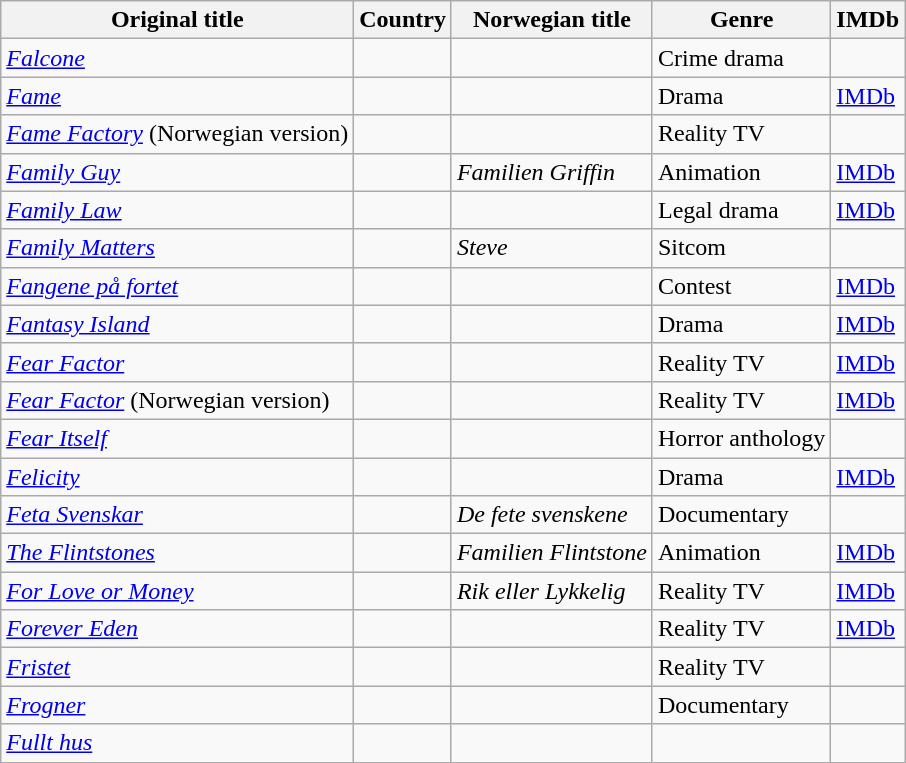<table class="wikitable">
<tr>
<th>Original title</th>
<th>Country</th>
<th>Norwegian title</th>
<th>Genre</th>
<th>IMDb</th>
</tr>
<tr>
<td><em><a href='#'>Falcone</a></em></td>
<td></td>
<td></td>
<td>Crime drama</td>
<td></td>
</tr>
<tr>
<td><em><a href='#'>Fame</a></em></td>
<td></td>
<td></td>
<td>Drama</td>
<td><a href='#'>IMDb</a></td>
</tr>
<tr>
<td><em><a href='#'>Fame Factory</a></em>   (Norwegian version)</td>
<td></td>
<td></td>
<td>Reality TV</td>
<td></td>
</tr>
<tr>
<td><em><a href='#'>Family Guy</a></em></td>
<td></td>
<td><em>Familien Griffin</em></td>
<td>Animation</td>
<td><a href='#'>IMDb</a></td>
</tr>
<tr>
<td><em><a href='#'>Family Law</a></em></td>
<td></td>
<td></td>
<td>Legal drama</td>
<td><a href='#'>IMDb</a></td>
</tr>
<tr>
<td><em><a href='#'>Family Matters</a></em></td>
<td></td>
<td><em>Steve</em></td>
<td>Sitcom</td>
<td></td>
</tr>
<tr>
<td><em><a href='#'>Fangene på fortet</a></em></td>
<td></td>
<td></td>
<td>Contest</td>
<td><a href='#'>IMDb</a></td>
</tr>
<tr>
<td><em><a href='#'>Fantasy Island</a></em></td>
<td></td>
<td></td>
<td>Drama</td>
<td><a href='#'>IMDb</a></td>
</tr>
<tr>
<td><em><a href='#'>Fear Factor</a></em></td>
<td></td>
<td></td>
<td>Reality TV</td>
<td><a href='#'>IMDb</a></td>
</tr>
<tr>
<td><em><a href='#'>Fear Factor</a></em>  (Norwegian version)</td>
<td></td>
<td></td>
<td>Reality TV</td>
<td><a href='#'>IMDb</a></td>
</tr>
<tr>
<td><em><a href='#'>Fear Itself</a></em></td>
<td></td>
<td></td>
<td>Horror anthology</td>
<td></td>
</tr>
<tr>
<td><em><a href='#'>Felicity</a></em></td>
<td></td>
<td></td>
<td>Drama</td>
<td><a href='#'>IMDb</a></td>
</tr>
<tr>
<td><em><a href='#'>Feta Svenskar</a></em></td>
<td></td>
<td><em>De fete svenskene</em></td>
<td>Documentary</td>
<td></td>
</tr>
<tr>
<td><em><a href='#'>The Flintstones</a></em></td>
<td></td>
<td><em>Familien Flintstone</em></td>
<td>Animation</td>
<td><a href='#'>IMDb</a></td>
</tr>
<tr>
<td><em><a href='#'>For Love or Money</a></em></td>
<td></td>
<td><em>Rik eller Lykkelig</em></td>
<td>Reality TV</td>
<td><a href='#'>IMDb</a></td>
</tr>
<tr>
<td><em><a href='#'>Forever Eden</a></em></td>
<td></td>
<td></td>
<td>Reality TV</td>
<td><a href='#'>IMDb</a></td>
</tr>
<tr>
<td><em><a href='#'>Fristet</a></em></td>
<td></td>
<td></td>
<td>Reality TV</td>
<td></td>
</tr>
<tr>
<td><em><a href='#'>Frogner</a></em></td>
<td></td>
<td></td>
<td>Documentary</td>
<td></td>
</tr>
<tr>
<td><em><a href='#'>Fullt hus</a></em></td>
<td></td>
<td></td>
<td></td>
<td></td>
</tr>
</table>
